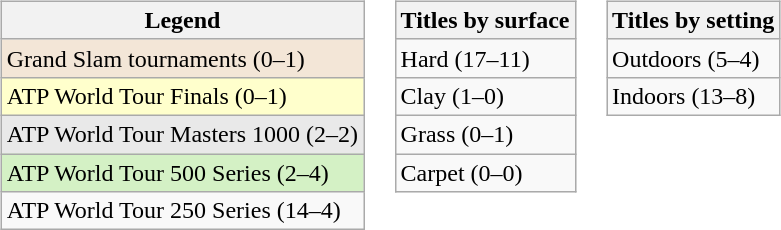<table>
<tr valign=top>
<td><br><table class="sortable wikitable">
<tr>
<th>Legend</th>
</tr>
<tr style="background:#f3e6d7;">
<td>Grand Slam tournaments (0–1)</td>
</tr>
<tr style="background:#ffc;">
<td>ATP World Tour Finals (0–1)</td>
</tr>
<tr style="background:#e9e9e9;">
<td>ATP World Tour Masters 1000 (2–2)</td>
</tr>
<tr style="background:#d4f1c5;">
<td>ATP World Tour 500 Series (2–4)</td>
</tr>
<tr>
<td>ATP World Tour 250 Series (14–4)</td>
</tr>
</table>
</td>
<td><br><table class="sortable wikitable">
<tr>
<th>Titles by surface</th>
</tr>
<tr>
<td>Hard (17–11)</td>
</tr>
<tr>
<td>Clay (1–0)</td>
</tr>
<tr>
<td>Grass (0–1)</td>
</tr>
<tr>
<td>Carpet (0–0)</td>
</tr>
</table>
</td>
<td><br><table class="sortable wikitable">
<tr>
<th>Titles by setting</th>
</tr>
<tr>
<td>Outdoors (5–4)</td>
</tr>
<tr>
<td>Indoors (13–8)</td>
</tr>
</table>
</td>
</tr>
</table>
